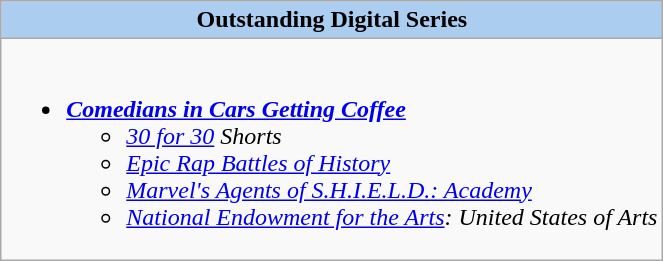<table class=wikitable style="width="100%">
<tr>
<th colspan="2" style="background:#abcdef;">Outstanding Digital Series</th>
</tr>
<tr>
<td colspan="2" style="vertical-align:top;"><br><ul><li><strong><em><a href='#'>Comedians in Cars Getting Coffee</a></em></strong><ul><li><em><a href='#'>30 for 30</a> Shorts</em></li><li><em><a href='#'>Epic Rap Battles of History</a></em></li><li><em><a href='#'>Marvel's Agents of S.H.I.E.L.D.: Academy</a></em></li><li><em><a href='#'>National Endowment for the Arts</a>: United States of Arts</em></li></ul></li></ul></td>
</tr>
</table>
